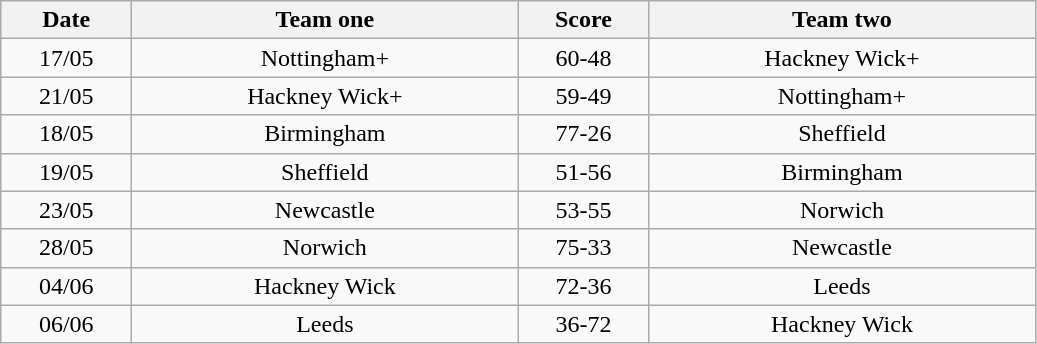<table class="wikitable" style="text-align: center">
<tr>
<th width=80>Date</th>
<th width=250>Team one</th>
<th width=80>Score</th>
<th width=250>Team two</th>
</tr>
<tr>
<td>17/05</td>
<td>Nottingham+</td>
<td>60-48</td>
<td>Hackney Wick+</td>
</tr>
<tr>
<td>21/05</td>
<td>Hackney Wick+</td>
<td>59-49</td>
<td>Nottingham+</td>
</tr>
<tr>
<td>18/05</td>
<td>Birmingham</td>
<td>77-26</td>
<td>Sheffield</td>
</tr>
<tr>
<td>19/05</td>
<td>Sheffield</td>
<td>51-56</td>
<td>Birmingham</td>
</tr>
<tr>
<td>23/05</td>
<td>Newcastle</td>
<td>53-55</td>
<td>Norwich</td>
</tr>
<tr>
<td>28/05</td>
<td>Norwich</td>
<td>75-33</td>
<td>Newcastle</td>
</tr>
<tr>
<td>04/06</td>
<td>Hackney Wick</td>
<td>72-36</td>
<td>Leeds</td>
</tr>
<tr>
<td>06/06</td>
<td>Leeds</td>
<td>36-72</td>
<td>Hackney Wick</td>
</tr>
</table>
